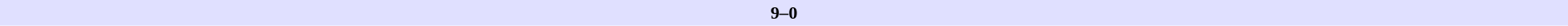<table border=0 cellspacing=0 cellpadding=2 style=font-size:90% width=100%>
<tr bgcolor=#e0e0ff>
<td align=right width=40%></td>
<th>9–0</th>
<td align=left width=40%></td>
</tr>
</table>
